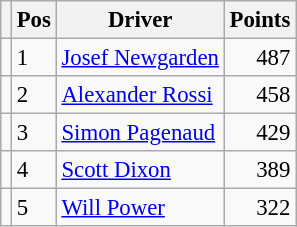<table class="wikitable" style="font-size: 95%;">
<tr>
<th></th>
<th>Pos</th>
<th>Driver</th>
<th>Points</th>
</tr>
<tr>
<td align="left"></td>
<td>1</td>
<td> <a href='#'>Josef Newgarden</a></td>
<td align="right">487</td>
</tr>
<tr>
<td align="left"></td>
<td>2</td>
<td> <a href='#'>Alexander Rossi</a></td>
<td align="right">458</td>
</tr>
<tr>
<td align="left"></td>
<td>3</td>
<td> <a href='#'>Simon Pagenaud</a></td>
<td align="right">429</td>
</tr>
<tr>
<td align="left"></td>
<td>4</td>
<td> <a href='#'>Scott Dixon</a></td>
<td align="right">389</td>
</tr>
<tr>
<td align="left"></td>
<td>5</td>
<td> <a href='#'>Will Power</a></td>
<td align="right">322</td>
</tr>
</table>
